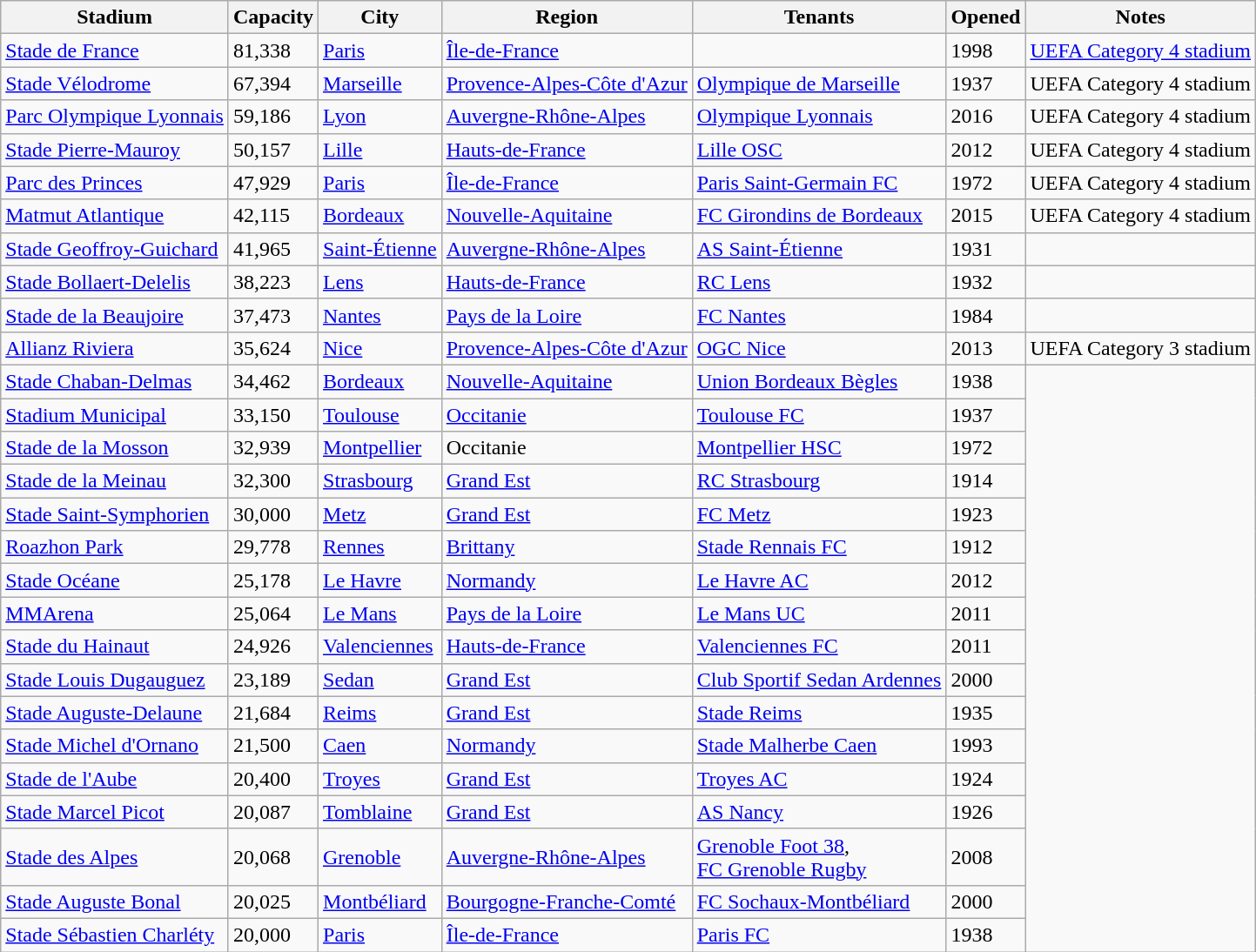<table class="wikitable sortable">
<tr>
<th>Stadium</th>
<th>Capacity</th>
<th>City</th>
<th>Region</th>
<th>Tenants</th>
<th>Opened</th>
<th>Notes</th>
</tr>
<tr>
<td><a href='#'>Stade de France</a></td>
<td>81,338</td>
<td><a href='#'>Paris</a> </td>
<td><a href='#'>Île-de-France</a></td>
<td><br></td>
<td>1998</td>
<td><a href='#'>UEFA Category 4 stadium</a></td>
</tr>
<tr>
<td><a href='#'>Stade Vélodrome</a></td>
<td>67,394</td>
<td><a href='#'>Marseille</a></td>
<td><a href='#'>Provence-Alpes-Côte d'Azur</a></td>
<td><a href='#'>Olympique de Marseille</a></td>
<td>1937</td>
<td>UEFA Category 4 stadium</td>
</tr>
<tr>
<td><a href='#'>Parc Olympique Lyonnais</a></td>
<td>59,186</td>
<td><a href='#'>Lyon</a> </td>
<td><a href='#'>Auvergne-Rhône-Alpes</a></td>
<td><a href='#'>Olympique Lyonnais</a></td>
<td>2016</td>
<td>UEFA Category 4 stadium</td>
</tr>
<tr>
<td><a href='#'>Stade Pierre-Mauroy</a></td>
<td>50,157</td>
<td><a href='#'>Lille</a> </td>
<td><a href='#'>Hauts-de-France</a></td>
<td><a href='#'>Lille OSC</a></td>
<td>2012</td>
<td>UEFA Category 4 stadium</td>
</tr>
<tr>
<td><a href='#'>Parc des Princes</a></td>
<td>47,929</td>
<td><a href='#'>Paris</a></td>
<td><a href='#'>Île-de-France</a></td>
<td><a href='#'>Paris Saint-Germain FC</a></td>
<td>1972</td>
<td>UEFA Category 4 stadium</td>
</tr>
<tr>
<td><a href='#'>Matmut Atlantique</a></td>
<td>42,115</td>
<td><a href='#'>Bordeaux</a></td>
<td><a href='#'>Nouvelle-Aquitaine</a></td>
<td><a href='#'>FC Girondins de Bordeaux</a></td>
<td>2015</td>
<td>UEFA Category 4 stadium</td>
</tr>
<tr>
<td><a href='#'>Stade Geoffroy-Guichard</a></td>
<td>41,965</td>
<td><a href='#'>Saint-Étienne</a></td>
<td><a href='#'>Auvergne-Rhône-Alpes</a></td>
<td><a href='#'>AS Saint-Étienne</a></td>
<td>1931</td>
<td></td>
</tr>
<tr>
<td><a href='#'>Stade Bollaert-Delelis</a></td>
<td>38,223</td>
<td><a href='#'>Lens</a></td>
<td><a href='#'>Hauts-de-France</a></td>
<td><a href='#'>RC Lens</a></td>
<td>1932</td>
<td></td>
</tr>
<tr>
<td><a href='#'>Stade de la Beaujoire</a></td>
<td>37,473</td>
<td><a href='#'>Nantes</a></td>
<td><a href='#'>Pays de la Loire</a></td>
<td><a href='#'>FC Nantes</a></td>
<td>1984</td>
<td></td>
</tr>
<tr>
<td><a href='#'>Allianz Riviera</a></td>
<td>35,624</td>
<td><a href='#'>Nice</a></td>
<td><a href='#'>Provence-Alpes-Côte d'Azur</a></td>
<td><a href='#'>OGC Nice</a></td>
<td>2013</td>
<td>UEFA Category 3 stadium</td>
</tr>
<tr>
<td><a href='#'>Stade Chaban-Delmas</a></td>
<td>34,462</td>
<td><a href='#'>Bordeaux</a></td>
<td><a href='#'>Nouvelle-Aquitaine</a></td>
<td><a href='#'>Union Bordeaux Bègles</a></td>
<td>1938</td>
</tr>
<tr>
<td><a href='#'>Stadium Municipal</a></td>
<td>33,150</td>
<td><a href='#'>Toulouse</a></td>
<td><a href='#'>Occitanie</a></td>
<td><a href='#'>Toulouse FC</a></td>
<td>1937</td>
</tr>
<tr>
<td><a href='#'>Stade de la Mosson</a></td>
<td>32,939</td>
<td><a href='#'>Montpellier</a></td>
<td>Occitanie</td>
<td><a href='#'>Montpellier HSC</a></td>
<td>1972</td>
</tr>
<tr>
<td><a href='#'>Stade de la Meinau</a></td>
<td>32,300</td>
<td><a href='#'>Strasbourg</a></td>
<td><a href='#'>Grand Est</a></td>
<td><a href='#'>RC Strasbourg</a></td>
<td>1914</td>
</tr>
<tr>
<td><a href='#'>Stade Saint-Symphorien</a></td>
<td>30,000</td>
<td><a href='#'>Metz</a></td>
<td><a href='#'>Grand Est</a></td>
<td><a href='#'>FC Metz</a></td>
<td>1923</td>
</tr>
<tr>
<td><a href='#'>Roazhon Park</a></td>
<td>29,778</td>
<td><a href='#'>Rennes</a></td>
<td><a href='#'>Brittany</a></td>
<td><a href='#'>Stade Rennais FC</a></td>
<td>1912</td>
</tr>
<tr>
<td><a href='#'>Stade Océane</a></td>
<td>25,178</td>
<td><a href='#'>Le Havre</a></td>
<td><a href='#'>Normandy</a></td>
<td><a href='#'>Le Havre AC</a></td>
<td>2012</td>
</tr>
<tr>
<td><a href='#'>MMArena</a></td>
<td>25,064</td>
<td><a href='#'>Le Mans</a></td>
<td><a href='#'>Pays de la Loire</a></td>
<td><a href='#'>Le Mans UC</a></td>
<td>2011</td>
</tr>
<tr>
<td><a href='#'>Stade du Hainaut</a></td>
<td>24,926</td>
<td><a href='#'>Valenciennes</a></td>
<td><a href='#'>Hauts-de-France</a></td>
<td><a href='#'>Valenciennes FC</a></td>
<td>2011</td>
</tr>
<tr>
<td><a href='#'>Stade Louis Dugauguez</a></td>
<td>23,189</td>
<td><a href='#'>Sedan</a></td>
<td><a href='#'>Grand Est</a></td>
<td><a href='#'>Club Sportif Sedan Ardennes</a></td>
<td>2000</td>
</tr>
<tr>
<td><a href='#'>Stade Auguste-Delaune</a></td>
<td>21,684</td>
<td><a href='#'>Reims</a></td>
<td><a href='#'>Grand Est</a></td>
<td><a href='#'>Stade Reims</a></td>
<td>1935</td>
</tr>
<tr>
<td><a href='#'>Stade Michel d'Ornano</a></td>
<td>21,500</td>
<td><a href='#'>Caen</a></td>
<td><a href='#'>Normandy</a></td>
<td><a href='#'>Stade Malherbe Caen</a></td>
<td>1993</td>
</tr>
<tr>
<td><a href='#'>Stade de l'Aube</a></td>
<td>20,400</td>
<td><a href='#'>Troyes</a></td>
<td><a href='#'>Grand Est</a></td>
<td><a href='#'>Troyes AC</a></td>
<td>1924</td>
</tr>
<tr>
<td><a href='#'>Stade Marcel Picot</a></td>
<td>20,087</td>
<td><a href='#'>Tomblaine</a></td>
<td><a href='#'>Grand Est</a></td>
<td><a href='#'>AS Nancy</a></td>
<td>1926</td>
</tr>
<tr>
<td><a href='#'>Stade des Alpes</a></td>
<td>20,068</td>
<td><a href='#'>Grenoble</a></td>
<td><a href='#'>Auvergne-Rhône-Alpes</a></td>
<td><a href='#'>Grenoble Foot 38</a>,<br><a href='#'>FC Grenoble Rugby</a></td>
<td>2008</td>
</tr>
<tr>
<td><a href='#'>Stade Auguste Bonal</a></td>
<td>20,025</td>
<td><a href='#'>Montbéliard</a></td>
<td><a href='#'>Bourgogne-Franche-Comté</a></td>
<td><a href='#'>FC Sochaux-Montbéliard</a></td>
<td>2000</td>
</tr>
<tr>
<td><a href='#'>Stade Sébastien Charléty</a></td>
<td>20,000</td>
<td><a href='#'>Paris</a></td>
<td><a href='#'>Île-de-France</a></td>
<td><a href='#'>Paris FC</a></td>
<td>1938</td>
</tr>
</table>
